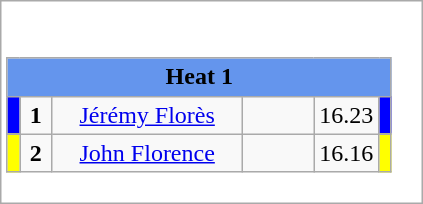<table class="wikitable" style="background:#fff;">
<tr>
<td><div><br><table class="wikitable">
<tr>
<td colspan="6"  style="text-align:center; background:#6495ed;"><strong>Heat 1</strong></td>
</tr>
<tr>
<td style="width:01px; background: #00f;"></td>
<td style="width:14px; text-align:center;"><strong>1</strong></td>
<td style="width:120px; text-align:center;"><a href='#'>Jérémy Florès</a></td>
<td style="width:40px; text-align:center;"></td>
<td style="width:20px; text-align:center;">16.23</td>
<td style="width:01px; background: #00f;"></td>
</tr>
<tr>
<td style="width:01px; background: #ff0;"></td>
<td style="width:14px; text-align:center;"><strong>2</strong></td>
<td style="width:120px; text-align:center;"><a href='#'>John Florence</a></td>
<td style="width:40px; text-align:center;"></td>
<td style="width:20px; text-align:center;">16.16</td>
<td style="width:01px; background: #ff0;"></td>
</tr>
</table>
</div></td>
</tr>
</table>
